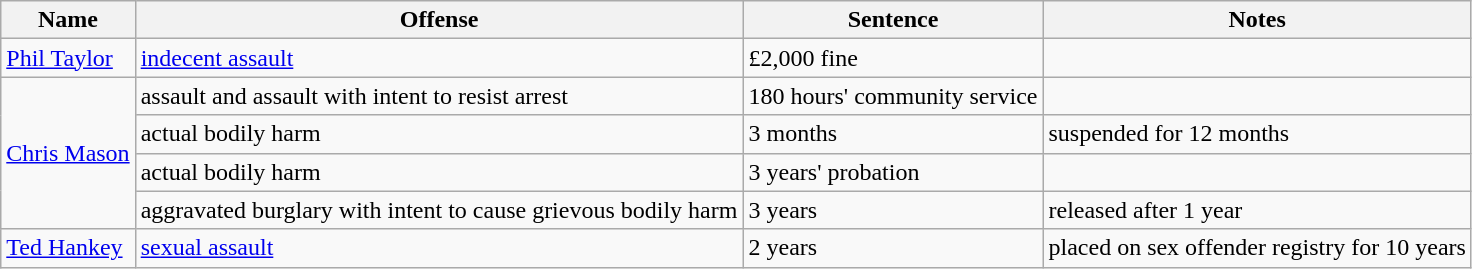<table class="wikitable">
<tr>
<th>Name</th>
<th>Offense</th>
<th>Sentence</th>
<th>Notes</th>
</tr>
<tr>
<td><a href='#'>Phil Taylor</a></td>
<td><a href='#'>indecent assault</a></td>
<td>£2,000 fine</td>
<td></td>
</tr>
<tr>
<td rowspan="4"><a href='#'>Chris Mason</a></td>
<td>assault and assault with intent to resist arrest</td>
<td>180 hours' community service</td>
<td></td>
</tr>
<tr>
<td>actual bodily harm</td>
<td>3 months</td>
<td>suspended for 12 months</td>
</tr>
<tr>
<td>actual bodily harm</td>
<td>3 years' probation</td>
<td></td>
</tr>
<tr>
<td>aggravated burglary with intent to cause grievous bodily harm</td>
<td>3 years</td>
<td>released after 1 year</td>
</tr>
<tr>
<td><a href='#'>Ted Hankey</a></td>
<td><a href='#'>sexual assault</a></td>
<td>2 years</td>
<td>placed on sex offender registry for 10 years</td>
</tr>
</table>
